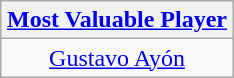<table class=wikitable style="text-align:center; margin:auto">
<tr>
<th><a href='#'>Most Valuable Player</a></th>
</tr>
<tr>
<td> <a href='#'>Gustavo Ayón</a></td>
</tr>
</table>
